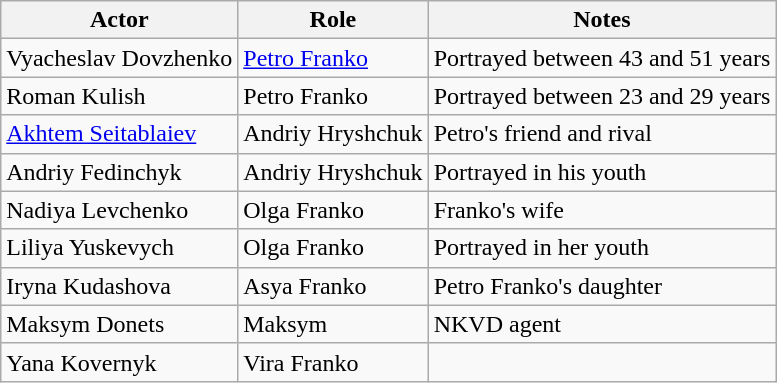<table class="wikitable">
<tr>
<th>Actor</th>
<th>Role</th>
<th>Notes</th>
</tr>
<tr>
<td>Vyacheslav Dovzhenko</td>
<td><a href='#'>Petro Franko</a></td>
<td>Portrayed between 43 and 51 years</td>
</tr>
<tr>
<td>Roman Kulish</td>
<td>Petro Franko</td>
<td>Portrayed between 23 and 29 years</td>
</tr>
<tr>
<td><a href='#'>Akhtem Seitablaiev</a></td>
<td>Andriy Hryshchuk</td>
<td>Petro's friend and rival</td>
</tr>
<tr>
<td>Andriy Fedinchyk</td>
<td>Andriy Hryshchuk</td>
<td>Portrayed in his youth</td>
</tr>
<tr>
<td>Nadiya Levchenko</td>
<td>Olga Franko</td>
<td>Franko's wife</td>
</tr>
<tr>
<td>Liliya Yuskevych</td>
<td>Olga Franko</td>
<td>Portrayed in her youth</td>
</tr>
<tr>
<td>Iryna Kudashova</td>
<td>Asya Franko</td>
<td>Petro Franko's daughter</td>
</tr>
<tr>
<td>Maksym Donets</td>
<td>Maksym</td>
<td>NKVD agent</td>
</tr>
<tr>
<td>Yana Kovernyk</td>
<td>Vira Franko</td>
<td></td>
</tr>
</table>
